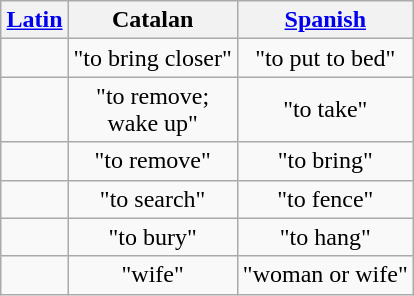<table class="wikitable"  style="float:right; text-align:center;">
<tr>
<th><a href='#'>Latin</a></th>
<th>Catalan</th>
<th><a href='#'>Spanish</a></th>
</tr>
<tr>
<td></td>
<td> "to bring closer"</td>
<td><em></em> "to put to bed"</td>
</tr>
<tr>
<td></td>
<td> "to remove;<br>wake up"</td>
<td><em></em> "to take"</td>
</tr>
<tr>
<td></td>
<td> "to remove"</td>
<td><em></em> "to bring"</td>
</tr>
<tr>
<td></td>
<td> "to search"</td>
<td><em></em> "to fence"</td>
</tr>
<tr>
<td></td>
<td>  "to bury"</td>
<td><em></em> "to hang"</td>
</tr>
<tr>
<td></td>
<td> "wife"</td>
<td><em></em> "woman or wife"</td>
</tr>
</table>
